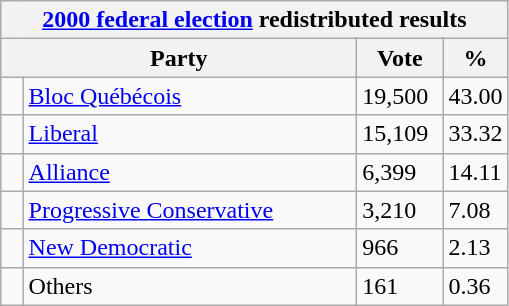<table class="wikitable">
<tr>
<th colspan="4"><a href='#'>2000 federal election</a> redistributed results</th>
</tr>
<tr>
<th bgcolor="#DDDDFF" width="230px" colspan="2">Party</th>
<th bgcolor="#DDDDFF" width="50px">Vote</th>
<th bgcolor="#DDDDFF" width="30px">%</th>
</tr>
<tr>
<td> </td>
<td><a href='#'>Bloc Québécois</a></td>
<td>19,500</td>
<td>43.00</td>
</tr>
<tr>
<td> </td>
<td><a href='#'>Liberal</a></td>
<td>15,109</td>
<td>33.32</td>
</tr>
<tr>
<td> </td>
<td><a href='#'>Alliance</a></td>
<td>6,399</td>
<td>14.11</td>
</tr>
<tr>
<td> </td>
<td><a href='#'>Progressive Conservative</a></td>
<td>3,210</td>
<td>7.08</td>
</tr>
<tr>
<td> </td>
<td><a href='#'>New Democratic</a></td>
<td>966</td>
<td>2.13</td>
</tr>
<tr>
<td> </td>
<td>Others</td>
<td>161</td>
<td>0.36</td>
</tr>
</table>
